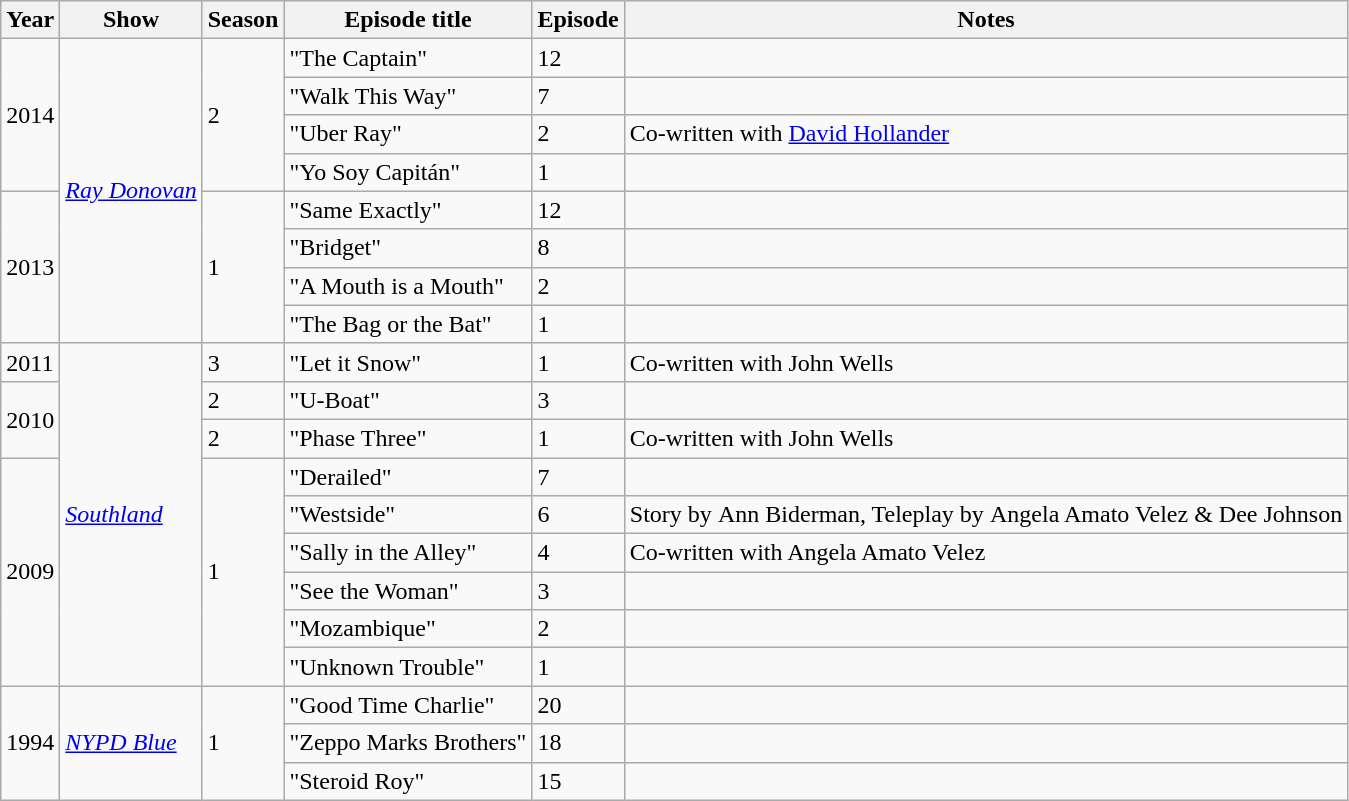<table class="wikitable">
<tr>
<th>Year</th>
<th>Show</th>
<th>Season</th>
<th>Episode title</th>
<th>Episode</th>
<th>Notes</th>
</tr>
<tr>
<td rowspan="4">2014</td>
<td rowspan="8"><em><a href='#'>Ray Donovan</a></em></td>
<td rowspan="4">2</td>
<td>"The Captain"</td>
<td>12</td>
<td></td>
</tr>
<tr>
<td>"Walk This Way"</td>
<td>7</td>
<td></td>
</tr>
<tr>
<td>"Uber Ray"</td>
<td>2</td>
<td>Co-written with <a href='#'>David Hollander</a></td>
</tr>
<tr>
<td>"Yo Soy Capitán"</td>
<td>1</td>
<td></td>
</tr>
<tr>
<td rowspan="4">2013</td>
<td rowspan="4">1</td>
<td>"Same Exactly"</td>
<td>12</td>
<td></td>
</tr>
<tr>
<td>"Bridget"</td>
<td>8</td>
<td></td>
</tr>
<tr>
<td>"A Mouth is a Mouth"</td>
<td>2</td>
<td></td>
</tr>
<tr>
<td>"The Bag or the Bat"</td>
<td>1</td>
<td></td>
</tr>
<tr>
<td>2011</td>
<td rowspan="9"><em><a href='#'>Southland</a></em></td>
<td>3</td>
<td>"Let it Snow"</td>
<td>1</td>
<td>Co-written with John Wells</td>
</tr>
<tr>
<td rowspan="2">2010</td>
<td>2</td>
<td>"U-Boat"</td>
<td>3</td>
<td></td>
</tr>
<tr>
<td>2</td>
<td>"Phase Three"</td>
<td>1</td>
<td>Co-written with John Wells</td>
</tr>
<tr>
<td rowspan="6">2009</td>
<td rowspan="6">1</td>
<td>"Derailed"</td>
<td>7</td>
<td></td>
</tr>
<tr>
<td>"Westside"</td>
<td>6</td>
<td>Story by  Ann Biderman, Teleplay by  Angela Amato Velez & Dee Johnson</td>
</tr>
<tr>
<td>"Sally in the Alley"</td>
<td>4</td>
<td>Co-written with Angela Amato Velez</td>
</tr>
<tr>
<td>"See the Woman"</td>
<td>3</td>
<td></td>
</tr>
<tr>
<td>"Mozambique"</td>
<td>2</td>
<td></td>
</tr>
<tr>
<td>"Unknown Trouble"</td>
<td>1</td>
<td></td>
</tr>
<tr>
<td rowspan="3">1994</td>
<td rowspan="3"><em><a href='#'>NYPD Blue</a></em></td>
<td rowspan="3">1</td>
<td>"Good Time Charlie"</td>
<td>20</td>
<td></td>
</tr>
<tr>
<td>"Zeppo Marks Brothers"</td>
<td>18</td>
<td></td>
</tr>
<tr>
<td>"Steroid Roy"</td>
<td>15</td>
<td></td>
</tr>
</table>
